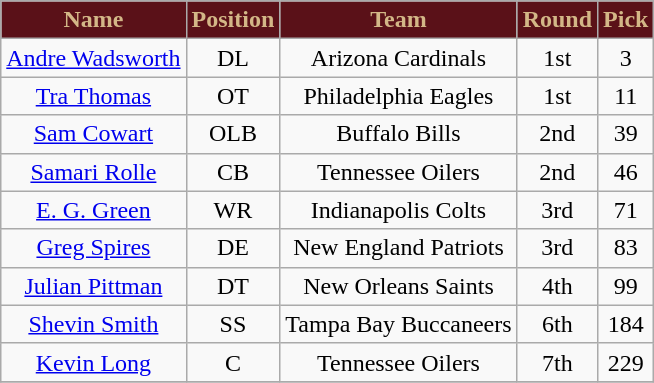<table class="wikitable" style="text-align: center;">
<tr>
<th style="background:#5a1118; color:#d3b787;">Name</th>
<th style="background:#5a1118; color:#d3b787;">Position</th>
<th style="background:#5a1118; color:#d3b787;">Team</th>
<th style="background:#5a1118; color:#d3b787;">Round</th>
<th style="background:#5a1118; color:#d3b787;">Pick</th>
</tr>
<tr>
<td><a href='#'>Andre Wadsworth</a></td>
<td>DL</td>
<td>Arizona Cardinals</td>
<td>1st</td>
<td>3</td>
</tr>
<tr>
<td><a href='#'>Tra Thomas</a></td>
<td>OT</td>
<td>Philadelphia Eagles</td>
<td>1st</td>
<td>11</td>
</tr>
<tr>
<td><a href='#'>Sam Cowart</a></td>
<td>OLB</td>
<td>Buffalo Bills</td>
<td>2nd</td>
<td>39</td>
</tr>
<tr>
<td><a href='#'>Samari Rolle</a></td>
<td>CB</td>
<td>Tennessee Oilers</td>
<td>2nd</td>
<td>46</td>
</tr>
<tr>
<td><a href='#'>E. G. Green</a></td>
<td>WR</td>
<td>Indianapolis Colts</td>
<td>3rd</td>
<td>71</td>
</tr>
<tr>
<td><a href='#'>Greg Spires</a></td>
<td>DE</td>
<td>New England Patriots</td>
<td>3rd</td>
<td>83</td>
</tr>
<tr>
<td><a href='#'>Julian Pittman</a></td>
<td>DT</td>
<td>New Orleans Saints</td>
<td>4th</td>
<td>99</td>
</tr>
<tr>
<td><a href='#'>Shevin Smith</a></td>
<td>SS</td>
<td>Tampa Bay Buccaneers</td>
<td>6th</td>
<td>184</td>
</tr>
<tr>
<td><a href='#'>Kevin Long</a></td>
<td>C</td>
<td>Tennessee Oilers</td>
<td>7th</td>
<td>229</td>
</tr>
<tr>
</tr>
</table>
